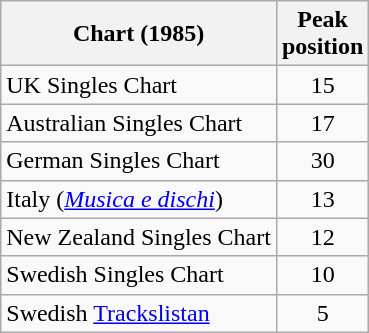<table class="wikitable sortable">
<tr>
<th>Chart (1985)</th>
<th>Peak<br>position</th>
</tr>
<tr>
<td>UK Singles Chart</td>
<td align="center">15</td>
</tr>
<tr>
<td>Australian Singles Chart</td>
<td align="center">17</td>
</tr>
<tr>
<td>German Singles Chart</td>
<td align="center">30</td>
</tr>
<tr>
<td>Italy (<em><a href='#'>Musica e dischi</a></em>)</td>
<td align="center">13</td>
</tr>
<tr>
<td>New Zealand Singles Chart </td>
<td align="center">12</td>
</tr>
<tr>
<td>Swedish Singles Chart </td>
<td align="center">10</td>
</tr>
<tr>
<td>Swedish <a href='#'>Trackslistan</a></td>
<td align="center">5</td>
</tr>
</table>
